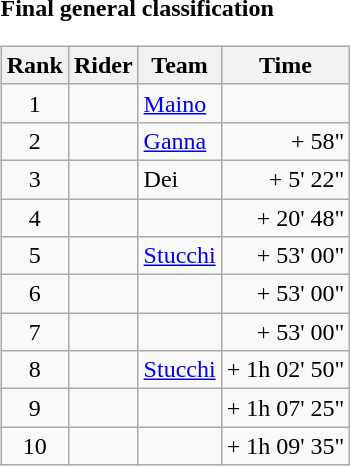<table>
<tr>
<td><strong>Final general classification</strong><br><table class="wikitable">
<tr>
<th scope="col">Rank</th>
<th scope="col">Rider</th>
<th scope="col">Team</th>
<th scope="col">Time</th>
</tr>
<tr>
<td style="text-align:center;">1</td>
<td></td>
<td><a href='#'>Maino</a></td>
<td style="text-align:right;"></td>
</tr>
<tr>
<td style="text-align:center;">2</td>
<td></td>
<td><a href='#'>Ganna</a></td>
<td style="text-align:right;">+ 58"</td>
</tr>
<tr>
<td style="text-align:center;">3</td>
<td></td>
<td>Dei</td>
<td style="text-align:right;">+ 5' 22"</td>
</tr>
<tr>
<td style="text-align:center;">4</td>
<td></td>
<td></td>
<td style="text-align:right;">+ 20' 48"</td>
</tr>
<tr>
<td style="text-align:center;">5</td>
<td></td>
<td><a href='#'>Stucchi</a></td>
<td style="text-align:right;">+ 53' 00"</td>
</tr>
<tr>
<td style="text-align:center;">6</td>
<td></td>
<td></td>
<td style="text-align:right;">+ 53' 00"</td>
</tr>
<tr>
<td style="text-align:center;">7</td>
<td></td>
<td></td>
<td style="text-align:right;">+ 53' 00"</td>
</tr>
<tr>
<td style="text-align:center;">8</td>
<td></td>
<td><a href='#'>Stucchi</a></td>
<td style="text-align:right;">+ 1h 02' 50"</td>
</tr>
<tr>
<td style="text-align:center;">9</td>
<td></td>
<td></td>
<td style="text-align:right;">+ 1h 07' 25"</td>
</tr>
<tr>
<td style="text-align:center;">10</td>
<td></td>
<td></td>
<td style="text-align:right;">+ 1h 09' 35"</td>
</tr>
</table>
</td>
</tr>
</table>
